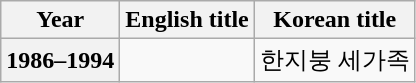<table class="wikitable sortable plainrowheaders">
<tr>
<th scope="col">Year</th>
<th scope="col">English title</th>
<th scope="col">Korean title</th>
</tr>
<tr>
<th scope="row">1986–1994</th>
<td><em></em></td>
<td>한지붕 세가족</td>
</tr>
</table>
